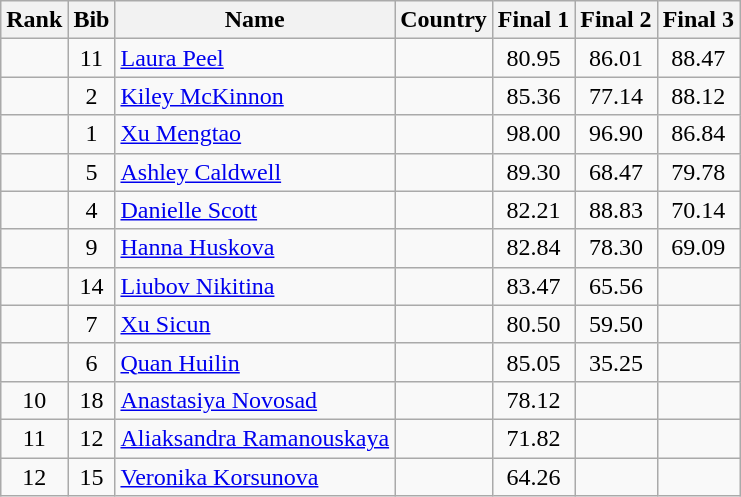<table class="wikitable sortable" style="text-align:center">
<tr>
<th>Rank</th>
<th>Bib</th>
<th>Name</th>
<th>Country</th>
<th>Final 1</th>
<th>Final 2</th>
<th>Final 3</th>
</tr>
<tr>
<td></td>
<td>11</td>
<td align=left><a href='#'>Laura Peel</a></td>
<td align=left></td>
<td>80.95</td>
<td>86.01</td>
<td>88.47</td>
</tr>
<tr>
<td></td>
<td>2</td>
<td align=left><a href='#'>Kiley McKinnon</a></td>
<td align=left></td>
<td>85.36</td>
<td>77.14</td>
<td>88.12</td>
</tr>
<tr>
<td></td>
<td>1</td>
<td align=left><a href='#'>Xu Mengtao</a></td>
<td align=left></td>
<td>98.00</td>
<td>96.90</td>
<td>86.84</td>
</tr>
<tr>
<td></td>
<td>5</td>
<td align=left><a href='#'>Ashley Caldwell</a></td>
<td align=left></td>
<td>89.30</td>
<td>68.47</td>
<td>79.78</td>
</tr>
<tr>
<td></td>
<td>4</td>
<td align=left><a href='#'>Danielle Scott</a></td>
<td align=left></td>
<td>82.21</td>
<td>88.83</td>
<td>70.14</td>
</tr>
<tr>
<td></td>
<td>9</td>
<td align=left><a href='#'>Hanna Huskova</a></td>
<td align=left></td>
<td>82.84</td>
<td>78.30</td>
<td>69.09</td>
</tr>
<tr>
<td></td>
<td>14</td>
<td align=left><a href='#'>Liubov Nikitina</a></td>
<td align=left></td>
<td>83.47</td>
<td>65.56</td>
<td></td>
</tr>
<tr>
<td></td>
<td>7</td>
<td align=left><a href='#'>Xu Sicun</a></td>
<td align=left></td>
<td>80.50</td>
<td>59.50</td>
<td></td>
</tr>
<tr>
<td></td>
<td>6</td>
<td align=left><a href='#'>Quan Huilin</a></td>
<td align=left></td>
<td>85.05</td>
<td>35.25</td>
<td></td>
</tr>
<tr>
<td>10</td>
<td>18</td>
<td align=left><a href='#'>Anastasiya Novosad</a></td>
<td align=left></td>
<td>78.12</td>
<td></td>
<td></td>
</tr>
<tr>
<td>11</td>
<td>12</td>
<td align=left><a href='#'>Aliaksandra Ramanouskaya</a></td>
<td align=left></td>
<td>71.82</td>
<td></td>
<td></td>
</tr>
<tr>
<td>12</td>
<td>15</td>
<td align=left><a href='#'>Veronika Korsunova</a></td>
<td align=left></td>
<td>64.26</td>
<td></td>
<td></td>
</tr>
</table>
